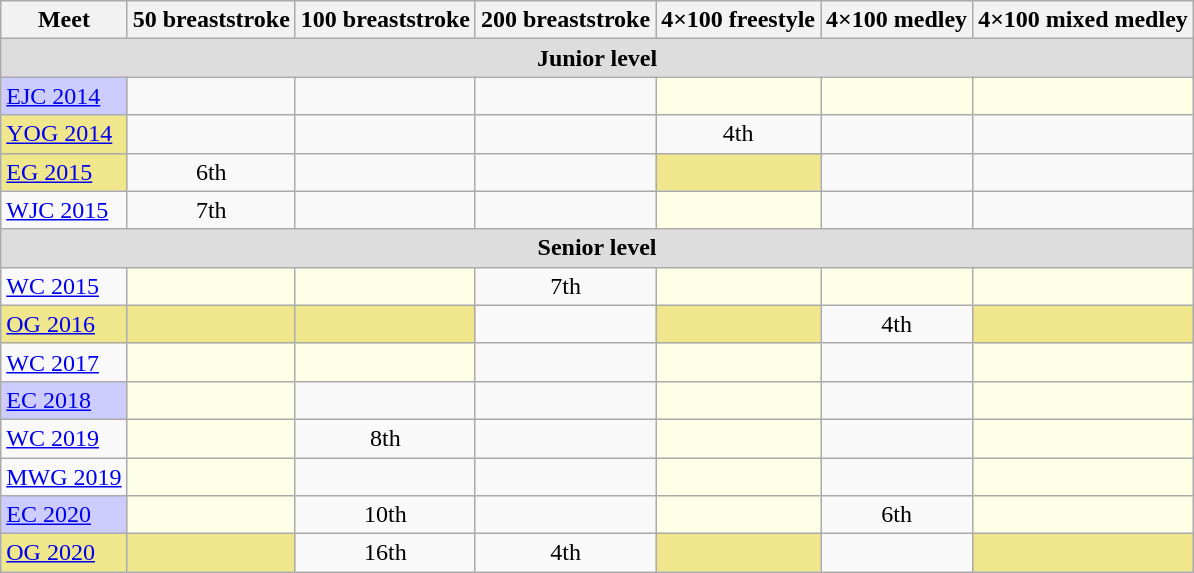<table class="sortable wikitable">
<tr>
<th>Meet</th>
<th class="unsortable">50 breaststroke</th>
<th class="unsortable">100 breaststroke</th>
<th class="unsortable">200 breaststroke</th>
<th class="unsortable">4×100 freestyle</th>
<th class="unsortable">4×100 medley</th>
<th class="unsortable">4×100 mixed medley</th>
</tr>
<tr bgcolor="#DDDDDD">
<td colspan="7" align="center"><strong>Junior level</strong></td>
</tr>
<tr>
<td style="background:#ccccff"><a href='#'>EJC 2014</a></td>
<td align="center"></td>
<td align="center"></td>
<td align="center"></td>
<td style="background:#fdffe7"></td>
<td style="background:#fdffe7"></td>
<td style="background:#fdffe7"></td>
</tr>
<tr>
<td style="background:#f0e68c"><a href='#'>YOG 2014</a></td>
<td align="center"></td>
<td align="center"></td>
<td align="center"></td>
<td align="center">4th</td>
<td align="center"></td>
<td align="center"></td>
</tr>
<tr>
<td style="background:#f0e68c"><a href='#'>EG 2015</a></td>
<td align="center">6th</td>
<td align="center"></td>
<td align="center"></td>
<td style="background:#f0e68c"></td>
<td align="center"></td>
<td align="center"></td>
</tr>
<tr>
<td><a href='#'>WJC 2015</a></td>
<td align="center">7th</td>
<td align="center"></td>
<td align="center"></td>
<td style="background:#fdffe7"></td>
<td align="center"></td>
<td align="center"></td>
</tr>
<tr bgcolor="#DDDDDD">
<td colspan="7" align="center"><strong>Senior level</strong></td>
</tr>
<tr>
<td><a href='#'>WC 2015</a></td>
<td style="background:#fdffe7"></td>
<td style="background:#fdffe7"></td>
<td align="center">7th</td>
<td style="background:#fdffe7"></td>
<td style="background:#fdffe7"></td>
<td style="background:#fdffe7"></td>
</tr>
<tr>
<td style="background:#f0e68c"><a href='#'>OG 2016</a></td>
<td style="background:#f0e68c"></td>
<td style="background:#f0e68c"></td>
<td align="center"></td>
<td style="background:#f0e68c"></td>
<td align="center">4th</td>
<td style="background:#f0e68c"></td>
</tr>
<tr>
<td><a href='#'>WC 2017</a></td>
<td style="background:#fdffe7"></td>
<td style="background:#fdffe7"></td>
<td align="center"></td>
<td style="background:#fdffe7"></td>
<td align="center"></td>
<td style="background:#fdffe7"></td>
</tr>
<tr>
<td style="background:#ccccff"><a href='#'>EC 2018</a></td>
<td style="background:#fdffe7"></td>
<td align="center"></td>
<td align="center"></td>
<td style="background:#fdffe7"></td>
<td align="center"></td>
<td style="background:#fdffe7"></td>
</tr>
<tr>
<td><a href='#'>WC 2019</a></td>
<td style="background:#fdffe7"></td>
<td align="center">8th</td>
<td align="center"></td>
<td style="background:#fdffe7"></td>
<td align="center"></td>
<td style="background:#fdffe7"></td>
</tr>
<tr>
<td><a href='#'>MWG 2019</a></td>
<td style="background:#fdffe7"></td>
<td align="center"></td>
<td align="center"></td>
<td style="background:#fdffe7"></td>
<td align="center"></td>
<td style="background:#fdffe7"></td>
</tr>
<tr>
<td style="background:#ccccff"><a href='#'>EC 2020</a></td>
<td style="background:#fdffe7"></td>
<td align="center">10th</td>
<td align="center"></td>
<td style="background:#fdffe7"></td>
<td align="center">6th</td>
<td style="background:#fdffe7"></td>
</tr>
<tr>
<td style="background:#f0e68c"><a href='#'>OG 2020</a></td>
<td style="background:#f0e68c"></td>
<td align="center">16th</td>
<td align="center">4th</td>
<td style="background:#f0e68c"></td>
<td align="center"></td>
<td style="background:#f0e68c"></td>
</tr>
</table>
